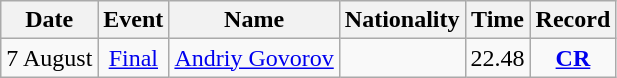<table class="wikitable" style=text-align:center>
<tr>
<th>Date</th>
<th>Event</th>
<th>Name</th>
<th>Nationality</th>
<th>Time</th>
<th>Record</th>
</tr>
<tr>
<td>7 August</td>
<td><a href='#'>Final</a></td>
<td align=left><a href='#'>Andriy Govorov</a></td>
<td align=left></td>
<td>22.48</td>
<td><strong><a href='#'>CR</a></strong></td>
</tr>
</table>
